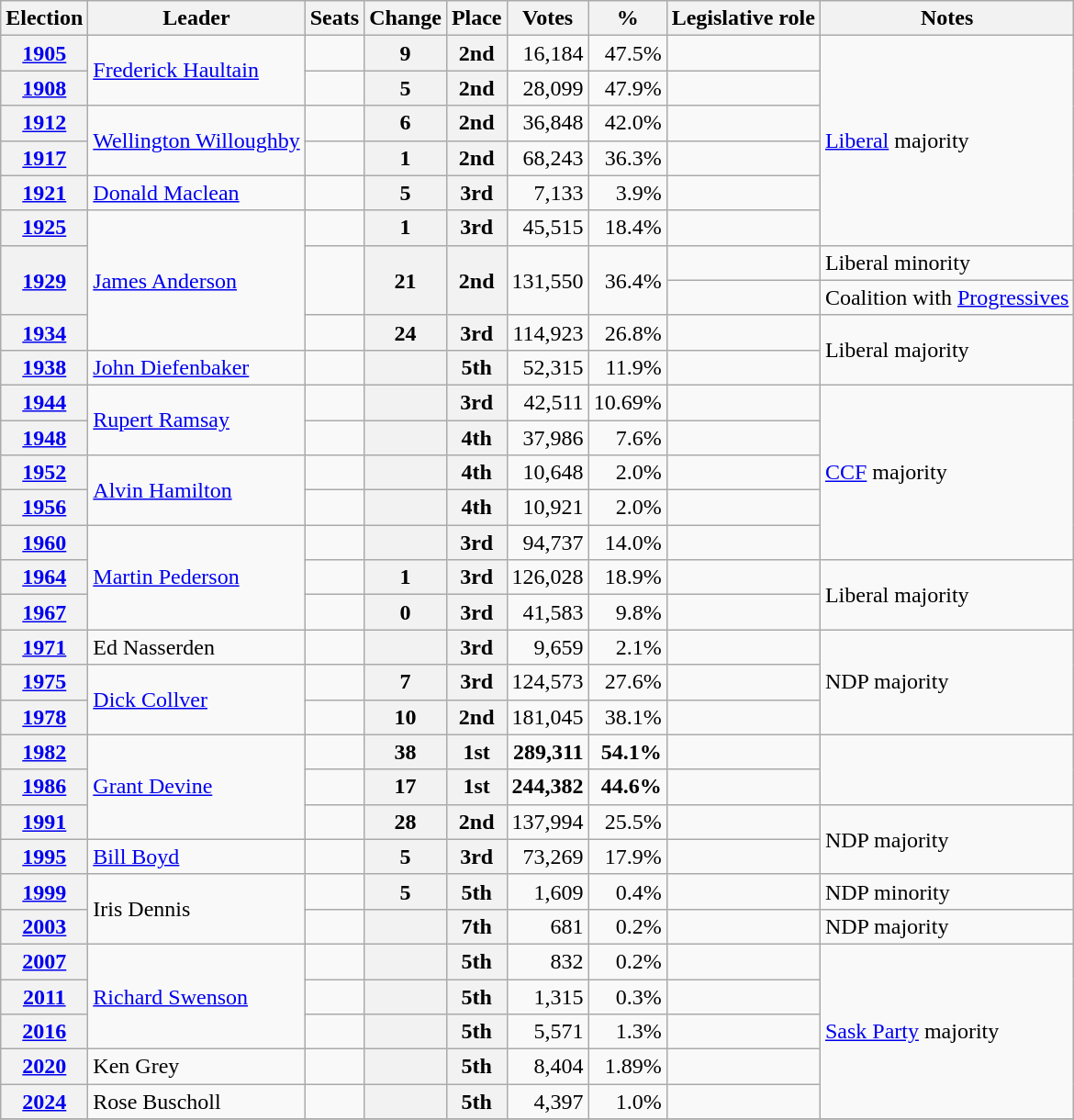<table class="sortable wikitable" style="text-align: right;">
<tr>
<th>Election</th>
<th>Leader</th>
<th>Seats</th>
<th>Change</th>
<th>Place</th>
<th>Votes</th>
<th>%</th>
<th>Legislative role</th>
<th>Notes</th>
</tr>
<tr>
<th><a href='#'>1905</a></th>
<td rowspan="2" align="left"><a href='#'>Frederick Haultain</a></td>
<td></td>
<th>9</th>
<th>2nd</th>
<td>16,184</td>
<td>47.5%</td>
<td></td>
<td rowspan=6 style="text-align: left;"><a href='#'>Liberal</a> majority</td>
</tr>
<tr>
<th><a href='#'>1908</a></th>
<td></td>
<th>5</th>
<th>2nd</th>
<td>28,099</td>
<td>47.9%</td>
<td></td>
</tr>
<tr>
<th><a href='#'>1912</a></th>
<td rowspan="2" align="left"><a href='#'>Wellington Willoughby</a></td>
<td></td>
<th>6</th>
<th>2nd</th>
<td>36,848</td>
<td>42.0%</td>
<td></td>
</tr>
<tr>
<th><a href='#'>1917</a></th>
<td></td>
<th>1</th>
<th>2nd</th>
<td>68,243</td>
<td>36.3%</td>
<td></td>
</tr>
<tr>
<th><a href='#'>1921</a></th>
<td align="left"><a href='#'>Donald Maclean</a></td>
<td></td>
<th>5</th>
<th>3rd</th>
<td>7,133</td>
<td>3.9%</td>
<td></td>
</tr>
<tr>
<th><a href='#'>1925</a></th>
<td rowspan="4" align="left"><a href='#'>James Anderson</a></td>
<td></td>
<th>1</th>
<th>3rd</th>
<td>45,515</td>
<td>18.4%</td>
<td></td>
</tr>
<tr>
<th rowspan=2><a href='#'>1929</a></th>
<td rowspan=2></td>
<th rowspan=2>21</th>
<th rowspan=2>2nd</th>
<td rowspan=2>131,550</td>
<td rowspan=2>36.4%</td>
<td></td>
<td style="text-align: left;">Liberal minority</td>
</tr>
<tr>
<td></td>
<td style="text-align: left;">Coalition with <a href='#'>Progressives</a></td>
</tr>
<tr>
<th><a href='#'>1934</a></th>
<td></td>
<th>24</th>
<th>3rd</th>
<td>114,923</td>
<td>26.8%</td>
<td></td>
<td rowspan=2 style="text-align: left;">Liberal majority</td>
</tr>
<tr>
<th><a href='#'>1938</a></th>
<td align="left"><a href='#'>John Diefenbaker</a></td>
<td></td>
<th></th>
<th>5th</th>
<td>52,315</td>
<td>11.9%</td>
<td></td>
</tr>
<tr>
<th><a href='#'>1944</a></th>
<td rowspan="2" align="left"><a href='#'>Rupert Ramsay</a></td>
<td></td>
<th></th>
<th>3rd</th>
<td>42,511</td>
<td>10.69%</td>
<td></td>
<td rowspan=5 style="text-align: left;"><a href='#'>CCF</a> majority</td>
</tr>
<tr>
<th><a href='#'>1948</a></th>
<td></td>
<th></th>
<th>4th</th>
<td>37,986</td>
<td>7.6%</td>
<td></td>
</tr>
<tr>
<th><a href='#'>1952</a></th>
<td rowspan="2" align="left"><a href='#'>Alvin Hamilton</a></td>
<td></td>
<th></th>
<th>4th</th>
<td>10,648</td>
<td>2.0%</td>
<td></td>
</tr>
<tr>
<th><a href='#'>1956</a></th>
<td></td>
<th></th>
<th>4th</th>
<td>10,921</td>
<td>2.0%</td>
<td></td>
</tr>
<tr>
<th><a href='#'>1960</a></th>
<td rowspan="3" align="left"><a href='#'>Martin Pederson</a></td>
<td></td>
<th></th>
<th>3rd</th>
<td>94,737</td>
<td>14.0%</td>
<td></td>
</tr>
<tr>
<th><a href='#'>1964</a></th>
<td></td>
<th>1</th>
<th>3rd</th>
<td>126,028</td>
<td>18.9%</td>
<td></td>
<td rowspan=2 style="text-align: left;">Liberal majority</td>
</tr>
<tr>
<th><a href='#'>1967</a></th>
<td></td>
<th>0</th>
<th>3rd</th>
<td>41,583</td>
<td>9.8%</td>
<td></td>
</tr>
<tr>
<th><a href='#'>1971</a></th>
<td align="left">Ed Nasserden</td>
<td></td>
<th></th>
<th>3rd</th>
<td>9,659</td>
<td>2.1%</td>
<td></td>
<td rowspan=3 style="text-align: left;">NDP majority</td>
</tr>
<tr>
<th><a href='#'>1975</a></th>
<td rowspan="2" align="left"><a href='#'>Dick Collver</a></td>
<td></td>
<th>7</th>
<th>3rd</th>
<td>124,573</td>
<td>27.6%</td>
<td></td>
</tr>
<tr>
<th><a href='#'>1978</a></th>
<td></td>
<th>10</th>
<th>2nd</th>
<td>181,045</td>
<td>38.1%</td>
<td></td>
</tr>
<tr>
<th><a href='#'>1982</a></th>
<td rowspan="3" align="left"><a href='#'>Grant Devine</a></td>
<td></td>
<th>38</th>
<th>1st</th>
<td><strong>289,311</strong></td>
<td><strong>54.1%</strong></td>
<td></td>
<td rowspan=2></td>
</tr>
<tr>
<th><a href='#'>1986</a></th>
<td></td>
<th>17</th>
<th>1st</th>
<td><strong>244,382</strong></td>
<td><strong>44.6%</strong></td>
<td></td>
</tr>
<tr>
<th><a href='#'>1991</a></th>
<td></td>
<th>28</th>
<th>2nd</th>
<td>137,994</td>
<td>25.5%</td>
<td></td>
<td rowspan=2 style="text-align: left;">NDP majority</td>
</tr>
<tr>
<th><a href='#'>1995</a></th>
<td align="left"><a href='#'>Bill Boyd</a></td>
<td></td>
<th>5</th>
<th>3rd</th>
<td>73,269</td>
<td>17.9%</td>
<td></td>
</tr>
<tr>
<th><a href='#'>1999</a></th>
<td rowspan="2" align="left">Iris Dennis</td>
<td></td>
<th>5</th>
<th>5th</th>
<td>1,609</td>
<td>0.4%</td>
<td></td>
<td style="text-align: left;">NDP minority</td>
</tr>
<tr>
<th><a href='#'>2003</a></th>
<td></td>
<th></th>
<th>7th</th>
<td>681</td>
<td>0.2%</td>
<td></td>
<td style="text-align: left;">NDP majority</td>
</tr>
<tr>
<th><a href='#'>2007</a></th>
<td rowspan="3" align="left"><a href='#'>Richard Swenson</a></td>
<td></td>
<th></th>
<th>5th</th>
<td>832</td>
<td>0.2%</td>
<td></td>
<td rowspan=5 style="text-align: left;"><a href='#'>Sask Party</a> majority</td>
</tr>
<tr>
<th><a href='#'>2011</a></th>
<td></td>
<th></th>
<th>5th</th>
<td>1,315</td>
<td>0.3%</td>
<td></td>
</tr>
<tr>
<th><a href='#'>2016</a></th>
<td></td>
<th></th>
<th>5th</th>
<td>5,571</td>
<td>1.3%</td>
<td></td>
</tr>
<tr>
<th><a href='#'>2020</a></th>
<td rowspan="1" align="left">Ken Grey</td>
<td></td>
<th></th>
<th>5th</th>
<td>8,404</td>
<td>1.89%</td>
<td></td>
</tr>
<tr>
<th><a href='#'>2024</a></th>
<td align="left">Rose Buscholl</td>
<td></td>
<th></th>
<th>5th</th>
<td>4,397</td>
<td>1.0%</td>
<td></td>
</tr>
<tr>
</tr>
</table>
